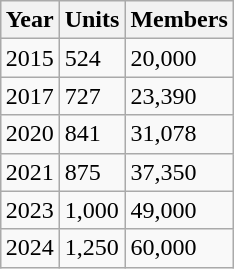<table class="wikitable" style="float: right;">
<tr>
<th>Year</th>
<th>Units</th>
<th>Members</th>
</tr>
<tr>
<td>2015</td>
<td>524</td>
<td>20,000</td>
</tr>
<tr>
<td>2017</td>
<td>727</td>
<td>23,390</td>
</tr>
<tr>
<td>2020</td>
<td>841</td>
<td>31,078</td>
</tr>
<tr>
<td>2021</td>
<td>875</td>
<td>37,350</td>
</tr>
<tr>
<td>2023</td>
<td>1,000</td>
<td>49,000</td>
</tr>
<tr>
<td>2024</td>
<td>1,250</td>
<td>60,000</td>
</tr>
</table>
